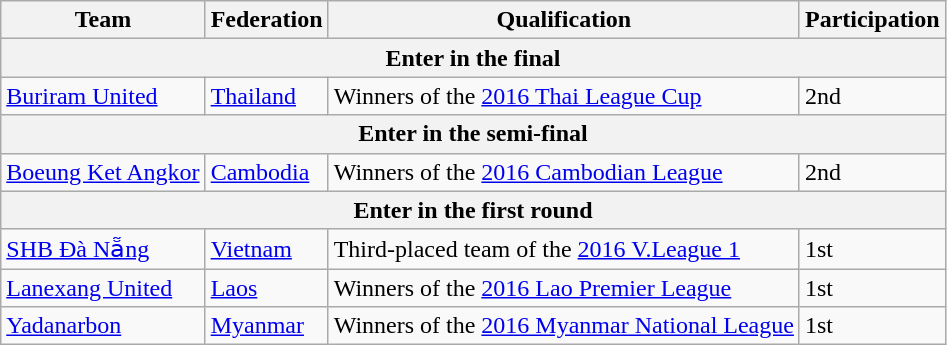<table class="wikitable">
<tr>
<th>Team</th>
<th>Federation</th>
<th>Qualification</th>
<th>Participation</th>
</tr>
<tr>
<th colspan=4>Enter in the final</th>
</tr>
<tr>
<td> <a href='#'>Buriram United</a></td>
<td><a href='#'>Thailand</a></td>
<td>Winners of the <a href='#'>2016 Thai League Cup</a></td>
<td>2nd</td>
</tr>
<tr>
<th colspan=4>Enter in the semi-final</th>
</tr>
<tr>
<td> <a href='#'>Boeung Ket Angkor</a></td>
<td><a href='#'>Cambodia</a></td>
<td>Winners of the <a href='#'>2016 Cambodian League</a></td>
<td>2nd</td>
</tr>
<tr>
<th colspan=4>Enter in the first round</th>
</tr>
<tr>
<td> <a href='#'>SHB Đà Nẵng</a></td>
<td><a href='#'>Vietnam</a></td>
<td>Third-placed team of the <a href='#'>2016 V.League 1</a></td>
<td>1st</td>
</tr>
<tr>
<td> <a href='#'>Lanexang United</a></td>
<td><a href='#'>Laos</a></td>
<td>Winners of the <a href='#'>2016 Lao Premier League</a></td>
<td>1st</td>
</tr>
<tr>
<td> <a href='#'>Yadanarbon</a></td>
<td><a href='#'>Myanmar</a></td>
<td>Winners of the <a href='#'>2016 Myanmar National League</a></td>
<td>1st</td>
</tr>
</table>
